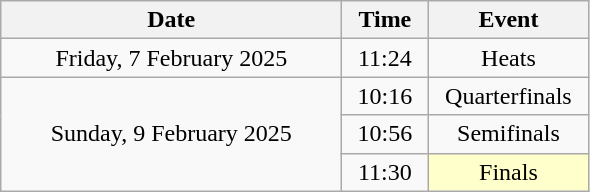<table class = "wikitable" style="text-align:center;">
<tr>
<th width=220>Date</th>
<th width=50>Time</th>
<th width=100>Event</th>
</tr>
<tr>
<td>Friday, 7 February 2025</td>
<td>11:24</td>
<td>Heats</td>
</tr>
<tr>
<td rowspan=3>Sunday, 9 February 2025</td>
<td>10:16</td>
<td>Quarterfinals</td>
</tr>
<tr>
<td>10:56</td>
<td>Semifinals</td>
</tr>
<tr>
<td>11:30</td>
<td bgcolor=ffffcc>Finals</td>
</tr>
</table>
